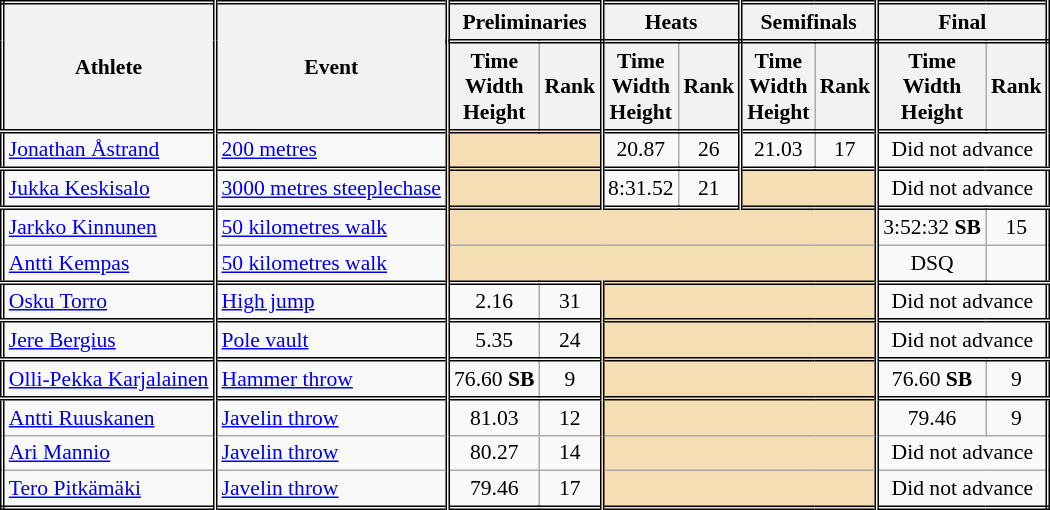<table class=wikitable style="font-size:90%; border: double;">
<tr>
<th rowspan="2" style="border-right:double">Athlete</th>
<th rowspan="2" style="border-right:double">Event</th>
<th colspan="2" style="border-right:double; border-bottom:double;">Preliminaries</th>
<th colspan="2" style="border-right:double; border-bottom:double;">Heats</th>
<th colspan="2" style="border-right:double; border-bottom:double;">Semifinals</th>
<th colspan="2" style="border-right:double; border-bottom:double;">Final</th>
</tr>
<tr>
<th>Time<br>Width<br>Height</th>
<th style="border-right:double">Rank</th>
<th>Time<br>Width<br>Height</th>
<th style="border-right:double">Rank</th>
<th>Time<br>Width<br>Height</th>
<th style="border-right:double">Rank</th>
<th>Time<br>Width<br>Height</th>
<th style="border-right:double">Rank</th>
</tr>
<tr style="border-top: double;">
<td style="border-right:double"><a href='#'>Jonathan Åstrand</a></td>
<td style="border-right:double"><a href='#'>200 metres</a></td>
<td style="border-right:double" colspan= 2 bgcolor="wheat"></td>
<td align=center>20.87</td>
<td align=center style="border-right:double">26</td>
<td align=center>21.03</td>
<td align=center style="border-right:double">17</td>
<td colspan="2" align=center>Did not advance</td>
</tr>
<tr style="border-top: double;">
<td style="border-right:double"><a href='#'>Jukka Keskisalo</a></td>
<td style="border-right:double"><a href='#'>3000 metres steeplechase</a></td>
<td style="border-right:double" colspan= 2 bgcolor="wheat"></td>
<td align=center>8:31.52</td>
<td align=center style="border-right:double">21</td>
<td style="border-right:double" colspan= 2 bgcolor="wheat"></td>
<td colspan="2" align=center>Did not advance</td>
</tr>
<tr style="border-top: double;">
<td style="border-right:double"><a href='#'>Jarkko Kinnunen</a></td>
<td style="border-right:double"><a href='#'>50 kilometres walk</a></td>
<td style="border-right:double" colspan= 6 bgcolor="wheat"></td>
<td align=center>3:52:32 <strong>SB</strong></td>
<td align=center>15</td>
</tr>
<tr>
<td style="border-right:double"><a href='#'>Antti Kempas</a></td>
<td style="border-right:double"><a href='#'>50 kilometres walk</a></td>
<td style="border-right:double" colspan= 6 bgcolor="wheat"></td>
<td align=center>DSQ</td>
<td align=center></td>
</tr>
<tr style="border-top: double;">
<td style="border-right:double"><a href='#'>Osku Torro</a></td>
<td style="border-right:double"><a href='#'>High jump</a></td>
<td align=center>2.16</td>
<td align=center style="border-right:double">31</td>
<td style="border-right:double" colspan= 4 bgcolor="wheat"></td>
<td colspan="2" align=center>Did not advance</td>
</tr>
<tr style="border-top: double;">
<td style="border-right:double"><a href='#'>Jere Bergius</a></td>
<td style="border-right:double"><a href='#'>Pole vault</a></td>
<td align=center>5.35</td>
<td align=center style="border-right:double">24</td>
<td style="border-right:double" colspan= 4 bgcolor="wheat"></td>
<td align=center colspan= 2>Did not advance</td>
</tr>
<tr style="border-top: double;">
<td style="border-right:double"><a href='#'>Olli-Pekka Karjalainen</a></td>
<td style="border-right:double"><a href='#'>Hammer throw</a></td>
<td align=center>76.60 <strong>SB</strong></td>
<td align=center style="border-right:double">9</td>
<td style="border-right:double" colspan= 4 bgcolor="wheat"></td>
<td align=center>76.60 <strong>SB</strong></td>
<td align=center>9</td>
</tr>
<tr style="border-top: double;">
<td style="border-right:double"><a href='#'>Antti Ruuskanen</a></td>
<td style="border-right:double"><a href='#'>Javelin throw</a></td>
<td align=center>81.03</td>
<td align=center style="border-right:double">12</td>
<td style="border-right:double" colspan= 4 bgcolor="wheat"></td>
<td align=center>79.46</td>
<td align=center>9</td>
</tr>
<tr>
<td style="border-right:double"><a href='#'>Ari Mannio</a></td>
<td style="border-right:double"><a href='#'>Javelin throw</a></td>
<td align=center>80.27</td>
<td align=center style="border-right:double">14</td>
<td style="border-right:double" colspan= 4 bgcolor="wheat"></td>
<td colspan="2" align=center>Did not advance</td>
</tr>
<tr>
<td style="border-right:double"><a href='#'>Tero Pitkämäki</a></td>
<td style="border-right:double"><a href='#'>Javelin throw</a></td>
<td align=center>79.46</td>
<td align=center style="border-right:double">17</td>
<td style="border-right:double" colspan= 4 bgcolor="wheat"></td>
<td colspan="2" align=center>Did not advance</td>
</tr>
</table>
